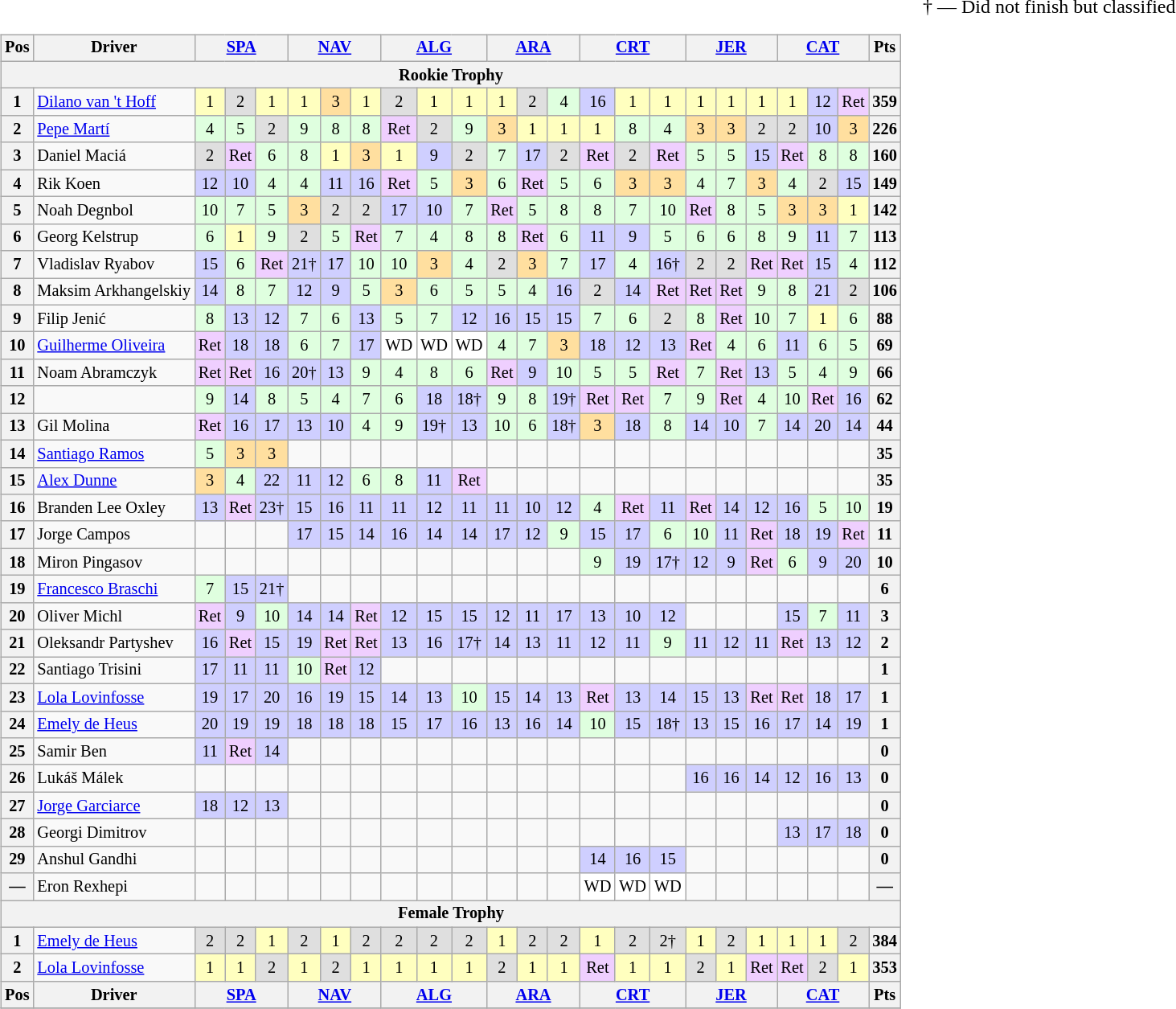<table>
<tr>
<td style="vertical-align:top"><br><table class="wikitable" style="font-size:85%; text-align:center">
<tr>
<th>Pos</th>
<th>Driver</th>
<th colspan=3><a href='#'>SPA</a><br></th>
<th colspan=3><a href='#'>NAV</a><br></th>
<th colspan=3><a href='#'>ALG</a><br></th>
<th colspan=3><a href='#'>ARA</a><br></th>
<th colspan=3><a href='#'>CRT</a><br></th>
<th colspan=3><a href='#'>JER</a><br></th>
<th colspan=3><a href='#'>CAT</a><br></th>
<th>Pts</th>
</tr>
<tr>
<th colspan=24>Rookie Trophy</th>
</tr>
<tr>
<th>1</th>
<td style="text-align:left"> <a href='#'>Dilano van 't Hoff</a></td>
<td style="background:#FFFFBF">1</td>
<td style="background:#DFDFDF">2</td>
<td style="background:#FFFFBF">1</td>
<td style="background:#FFFFBF">1</td>
<td style="background:#FFDF9F">3</td>
<td style="background:#FFFFBF">1</td>
<td style="background:#DFDFDF">2</td>
<td style="background:#FFFFBF">1</td>
<td style="background:#FFFFBF">1</td>
<td style="background:#FFFFBF">1</td>
<td style="background:#DFDFDF">2</td>
<td style="background:#DFFFDF">4</td>
<td style="background:#CFCFFF">16</td>
<td style="background:#FFFFBF">1</td>
<td style="background:#FFFFBF">1</td>
<td style="background:#FFFFBF">1</td>
<td style="background:#FFFFBF">1</td>
<td style="background:#FFFFBF">1</td>
<td style="background:#FFFFBF">1</td>
<td style="background:#CFCFFF">12</td>
<td style="background:#EFCFFF">Ret</td>
<th>359</th>
</tr>
<tr>
<th>2</th>
<td style="text-align:left"> <a href='#'>Pepe Martí</a></td>
<td style="background:#DFFFDF">4</td>
<td style="background:#DFFFDF">5</td>
<td style="background:#DFDFDF">2</td>
<td style="background:#DFFFDF">9</td>
<td style="background:#DFFFDF">8</td>
<td style="background:#DFFFDF">8</td>
<td style="background:#EFCFFF">Ret</td>
<td style="background:#DFDFDF">2</td>
<td style="background:#DFFFDF">9</td>
<td style="background:#FFDF9F">3</td>
<td style="background:#FFFFBF">1</td>
<td style="background:#FFFFBF">1</td>
<td style="background:#FFFFBF">1</td>
<td style="background:#DFFFDF">8</td>
<td style="background:#DFFFDF">4</td>
<td style="background:#FFDF9F">3</td>
<td style="background:#FFDF9F">3</td>
<td style="background:#DFDFDF">2</td>
<td style="background:#DFDFDF">2</td>
<td style="background:#CFCFFF">10</td>
<td style="background:#FFDF9F">3</td>
<th>226</th>
</tr>
<tr>
<th>3</th>
<td style="text-align:left"> Daniel Maciá</td>
<td style="background:#DFDFDF">2</td>
<td style="background:#EFCFFF">Ret</td>
<td style="background:#DFFFDF">6</td>
<td style="background:#DFFFDF">8</td>
<td style="background:#FFFFBF">1</td>
<td style="background:#FFDF9F">3</td>
<td style="background:#FFFFBF">1</td>
<td style="background:#CFCFFF">9</td>
<td style="background:#DFDFDF">2</td>
<td style="background:#DFFFDF">7</td>
<td style="background:#CFCFFF">17</td>
<td style="background:#DFDFDF">2</td>
<td style="background:#EFCFFF">Ret</td>
<td style="background:#DFDFDF">2</td>
<td style="background:#EFCFFF">Ret</td>
<td style="background:#DFFFDF">5</td>
<td style="background:#DFFFDF">5</td>
<td style="background:#CFCFFF">15</td>
<td style="background:#EFCFFF">Ret</td>
<td style="background:#DFFFDF">8</td>
<td style="background:#DFFFDF">8</td>
<th>160</th>
</tr>
<tr>
<th>4</th>
<td style="text-align:left"> Rik Koen</td>
<td style="background:#CFCFFF">12</td>
<td style="background:#CFCFFF">10</td>
<td style="background:#DFFFDF">4</td>
<td style="background:#DFFFDF">4</td>
<td style="background:#CFCFFF">11</td>
<td style="background:#CFCFFF">16</td>
<td style="background:#EFCFFF">Ret</td>
<td style="background:#DFFFDF">5</td>
<td style="background:#FFDF9F">3</td>
<td style="background:#DFFFDF">6</td>
<td style="background:#EFCFFF">Ret</td>
<td style="background:#DFFFDF">5</td>
<td style="background:#DFFFDF">6</td>
<td style="background:#FFDF9F">3</td>
<td style="background:#FFDF9F">3</td>
<td style="background:#DFFFDF">4</td>
<td style="background:#DFFFDF">7</td>
<td style="background:#FFDF9F">3</td>
<td style="background:#DFFFDF">4</td>
<td style="background:#DFDFDF">2</td>
<td style="background:#CFCFFF">15</td>
<th>149</th>
</tr>
<tr>
<th>5</th>
<td style="text-align:left"> Noah Degnbol</td>
<td style="background:#DFFFDF">10</td>
<td style="background:#DFFFDF">7</td>
<td style="background:#DFFFDF">5</td>
<td style="background:#FFDF9F">3</td>
<td style="background:#DFDFDF">2</td>
<td style="background:#DFDFDF">2</td>
<td style="background:#CFCFFF">17</td>
<td style="background:#CFCFFF">10</td>
<td style="background:#DFFFDF">7</td>
<td style="background:#EFCFFF">Ret</td>
<td style="background:#DFFFDF">5</td>
<td style="background:#DFFFDF">8</td>
<td style="background:#DFFFDF">8</td>
<td style="background:#DFFFDF">7</td>
<td style="background:#DFFFDF">10</td>
<td style="background:#EFCFFF">Ret</td>
<td style="background:#DFFFDF">8</td>
<td style="background:#DFFFDF">5</td>
<td style="background:#FFDF9F">3</td>
<td style="background:#FFDF9F">3</td>
<td style="background:#FFFFBF">1</td>
<th>142</th>
</tr>
<tr>
<th>6</th>
<td style="text-align:left"> Georg Kelstrup</td>
<td style="background:#DFFFDF">6</td>
<td style="background:#FFFFBF">1</td>
<td style="background:#DFFFDF">9</td>
<td style="background:#DFDFDF">2</td>
<td style="background:#DFFFDF">5</td>
<td style="background:#EFCFFF">Ret</td>
<td style="background:#DFFFDF">7</td>
<td style="background:#DFFFDF">4</td>
<td style="background:#DFFFDF">8</td>
<td style="background:#DFFFDF">8</td>
<td style="background:#EFCFFF">Ret</td>
<td style="background:#DFFFDF">6</td>
<td style="background:#CFCFFF">11</td>
<td style="background:#CFCFFF">9</td>
<td style="background:#DFFFDF">5</td>
<td style="background:#DFFFDF">6</td>
<td style="background:#DFFFDF">6</td>
<td style="background:#DFFFDF">8</td>
<td style="background:#DFFFDF">9</td>
<td style="background:#CFCFFF">11</td>
<td style="background:#DFFFDF">7</td>
<th>113</th>
</tr>
<tr>
<th>7</th>
<td style="text-align:left"> Vladislav Ryabov</td>
<td style="background:#CFCFFF">15</td>
<td style="background:#DFFFDF">6</td>
<td style="background:#EFCFFF">Ret</td>
<td style="background:#CFCFFF">21†</td>
<td style="background:#CFCFFF">17</td>
<td style="background:#DFFFDF">10</td>
<td style="background:#DFFFDF">10</td>
<td style="background:#FFDF9F">3</td>
<td style="background:#DFFFDF">4</td>
<td style="background:#DFDFDF">2</td>
<td style="background:#FFDF9F">3</td>
<td style="background:#DFFFDF">7</td>
<td style="background:#CFCFFF">17</td>
<td style="background:#DFFFDF">4</td>
<td style="background:#CFCFFF">16†</td>
<td style="background:#DFDFDF">2</td>
<td style="background:#DFDFDF">2</td>
<td style="background:#EFCFFF">Ret</td>
<td style="background:#EFCFFF">Ret</td>
<td style="background:#CFCFFF">15</td>
<td style="background:#DFFFDF">4</td>
<th>112</th>
</tr>
<tr>
<th>8</th>
<td style="text-align:left" nowrap> Maksim Arkhangelskiy</td>
<td style="background:#CFCFFF">14</td>
<td style="background:#DFFFDF">8</td>
<td style="background:#DFFFDF">7</td>
<td style="background:#CFCFFF">12</td>
<td style="background:#CFCFFF">9</td>
<td style="background:#DFFFDF">5</td>
<td style="background:#FFDF9F">3</td>
<td style="background:#DFFFDF">6</td>
<td style="background:#DFFFDF">5</td>
<td style="background:#DFFFDF">5</td>
<td style="background:#DFFFDF">4</td>
<td style="background:#CFCFFF">16</td>
<td style="background:#DFDFDF">2</td>
<td style="background:#CFCFFF">14</td>
<td style="background:#EFCFFF">Ret</td>
<td style="background:#EFCFFF">Ret</td>
<td style="background:#EFCFFF">Ret</td>
<td style="background:#DFFFDF">9</td>
<td style="background:#DFFFDF">8</td>
<td style="background:#CFCFFF">21</td>
<td style="background:#DFDFDF">2</td>
<th>106</th>
</tr>
<tr>
<th>9</th>
<td style="text-align:left"> Filip Jenić</td>
<td style="background:#DFFFDF">8</td>
<td style="background:#CFCFFF">13</td>
<td style="background:#CFCFFF">12</td>
<td style="background:#DFFFDF">7</td>
<td style="background:#DFFFDF">6</td>
<td style="background:#CFCFFF">13</td>
<td style="background:#DFFFDF">5</td>
<td style="background:#DFFFDF">7</td>
<td style="background:#CFCFFF">12</td>
<td style="background:#CFCFFF">16</td>
<td style="background:#CFCFFF">15</td>
<td style="background:#CFCFFF">15</td>
<td style="background:#DFFFDF">7</td>
<td style="background:#DFFFDF">6</td>
<td style="background:#DFDFDF">2</td>
<td style="background:#DFFFDF">8</td>
<td style="background:#EFCFFF">Ret</td>
<td style="background:#DFFFDF">10</td>
<td style="background:#DFFFDF">7</td>
<td style="background:#FFFFBF">1</td>
<td style="background:#DFFFDF">6</td>
<th>88</th>
</tr>
<tr>
<th>10</th>
<td style="text-align:left"> <a href='#'>Guilherme Oliveira</a></td>
<td style="background:#EFCFFF">Ret</td>
<td style="background:#CFCFFF">18</td>
<td style="background:#CFCFFF">18</td>
<td style="background:#DFFFDF">6</td>
<td style="background:#DFFFDF">7</td>
<td style="background:#CFCFFF">17</td>
<td style="background:#FFFFFF">WD</td>
<td style="background:#FFFFFF">WD</td>
<td style="background:#FFFFFF">WD</td>
<td style="background:#DFFFDF">4</td>
<td style="background:#DFFFDF">7</td>
<td style="background:#FFDF9F">3</td>
<td style="background:#CFCFFF">18</td>
<td style="background:#CFCFFF">12</td>
<td style="background:#CFCFFF">13</td>
<td style="background:#EFCFFF">Ret</td>
<td style="background:#DFFFDF">4</td>
<td style="background:#DFFFDF">6</td>
<td style="background:#CFCFFF">11</td>
<td style="background:#DFFFDF">6</td>
<td style="background:#DFFFDF">5</td>
<th>69</th>
</tr>
<tr>
<th>11</th>
<td style="text-align:left"> Noam Abramczyk</td>
<td style="background:#EFCFFF">Ret</td>
<td style="background:#EFCFFF">Ret</td>
<td style="background:#CFCFFF">16</td>
<td style="background:#CFCFFF">20†</td>
<td style="background:#CFCFFF">13</td>
<td style="background:#DFFFDF">9</td>
<td style="background:#DFFFDF">4</td>
<td style="background:#DFFFDF">8</td>
<td style="background:#DFFFDF">6</td>
<td style="background:#EFCFFF">Ret</td>
<td style="background:#CFCFFF">9</td>
<td style="background:#DFFFDF">10</td>
<td style="background:#DFFFDF">5</td>
<td style="background:#DFFFDF">5</td>
<td style="background:#EFCFFF">Ret</td>
<td style="background:#DFFFDF">7</td>
<td style="background:#EFCFFF">Ret</td>
<td style="background:#CFCFFF">13</td>
<td style="background:#DFFFDF">5</td>
<td style="background:#DFFFDF">4</td>
<td style="background:#DFFFDF">9</td>
<th>66</th>
</tr>
<tr>
<th>12</th>
<td style="text-align:left"></td>
<td style="background:#DFFFDF">9</td>
<td style="background:#CFCFFF">14</td>
<td style="background:#DFFFDF">8</td>
<td style="background:#DFFFDF">5</td>
<td style="background:#DFFFDF">4</td>
<td style="background:#DFFFDF">7</td>
<td style="background:#DFFFDF">6</td>
<td style="background:#CFCFFF">18</td>
<td style="background:#CFCFFF">18†</td>
<td style="background:#DFFFDF">9</td>
<td style="background:#DFFFDF">8</td>
<td style="background:#CFCFFF">19†</td>
<td style="background:#EFCFFF">Ret</td>
<td style="background:#EFCFFF">Ret</td>
<td style="background:#DFFFDF">7</td>
<td style="background:#DFFFDF">9</td>
<td style="background:#EFCFFF">Ret</td>
<td style="background:#DFFFDF">4</td>
<td style="background:#DFFFDF">10</td>
<td style="background:#EFCFFF">Ret</td>
<td style="background:#CFCFFF">16</td>
<th>62</th>
</tr>
<tr>
<th>13</th>
<td style="text-align:left"> Gil Molina</td>
<td style="background:#EFCFFF">Ret</td>
<td style="background:#CFCFFF">16</td>
<td style="background:#CFCFFF">17</td>
<td style="background:#CFCFFF">13</td>
<td style="background:#CFCFFF">10</td>
<td style="background:#DFFFDF">4</td>
<td style="background:#DFFFDF">9</td>
<td style="background:#CFCFFF">19†</td>
<td style="background:#CFCFFF">13</td>
<td style="background:#DFFFDF">10</td>
<td style="background:#DFFFDF">6</td>
<td style="background:#CFCFFF">18†</td>
<td style="background:#FFDF9F">3</td>
<td style="background:#CFCFFF">18</td>
<td style="background:#DFFFDF">8</td>
<td style="background:#CFCFFF">14</td>
<td style="background:#CFCFFF">10</td>
<td style="background:#DFFFDF">7</td>
<td style="background:#CFCFFF">14</td>
<td style="background:#CFCFFF">20</td>
<td style="background:#CFCFFF">14</td>
<th>44</th>
</tr>
<tr>
<th>14</th>
<td style="text-align:left"> <a href='#'>Santiago Ramos</a></td>
<td style="background:#DFFFDF">5</td>
<td style="background:#FFDF9F">3</td>
<td style="background:#FFDF9F">3</td>
<td></td>
<td></td>
<td></td>
<td></td>
<td></td>
<td></td>
<td></td>
<td></td>
<td></td>
<td></td>
<td></td>
<td></td>
<td></td>
<td></td>
<td></td>
<td></td>
<td></td>
<td></td>
<th>35</th>
</tr>
<tr>
<th>15</th>
<td style="text-align:left"> <a href='#'>Alex Dunne</a></td>
<td style="background:#FFDF9F">3</td>
<td style="background:#DFFFDF">4</td>
<td style="background:#CFCFFF">22</td>
<td style="background:#CFCFFF">11</td>
<td style="background:#CFCFFF">12</td>
<td style="background:#DFFFDF">6</td>
<td style="background:#DFFFDF">8</td>
<td style="background:#CFCFFF">11</td>
<td style="background:#EFCFFF">Ret</td>
<td></td>
<td></td>
<td></td>
<td></td>
<td></td>
<td></td>
<td></td>
<td></td>
<td></td>
<td></td>
<td></td>
<td></td>
<th>35</th>
</tr>
<tr>
<th>16</th>
<td style="text-align:left"> Branden Lee Oxley</td>
<td style="background:#CFCFFF">13</td>
<td style="background:#EFCFFF">Ret</td>
<td style="background:#CFCFFF">23†</td>
<td style="background:#CFCFFF">15</td>
<td style="background:#CFCFFF">16</td>
<td style="background:#CFCFFF">11</td>
<td style="background:#CFCFFF">11</td>
<td style="background:#CFCFFF">12</td>
<td style="background:#CFCFFF">11</td>
<td style="background:#CFCFFF">11</td>
<td style="background:#CFCFFF">10</td>
<td style="background:#CFCFFF">12</td>
<td style="background:#DFFFDF">4</td>
<td style="background:#EFCFFF">Ret</td>
<td style="background:#CFCFFF">11</td>
<td style="background:#EFCFFF">Ret</td>
<td style="background:#CFCFFF">14</td>
<td style="background:#CFCFFF">12</td>
<td style="background:#CFCFFF">16</td>
<td style="background:#DFFFDF">5</td>
<td style="background:#DFFFDF">10</td>
<th>19</th>
</tr>
<tr>
<th>17</th>
<td style="text-align:left"> Jorge Campos</td>
<td></td>
<td></td>
<td></td>
<td style="background:#CFCFFF">17</td>
<td style="background:#CFCFFF">15</td>
<td style="background:#CFCFFF">14</td>
<td style="background:#CFCFFF">16</td>
<td style="background:#CFCFFF">14</td>
<td style="background:#CFCFFF">14</td>
<td style="background:#CFCFFF">17</td>
<td style="background:#CFCFFF">12</td>
<td style="background:#DFFFDF">9</td>
<td style="background:#CFCFFF">15</td>
<td style="background:#CFCFFF">17</td>
<td style="background:#DFFFDF">6</td>
<td style="background:#DFFFDF">10</td>
<td style="background:#CFCFFF">11</td>
<td style="background:#EFCFFF">Ret</td>
<td style="background:#CFCFFF">18</td>
<td style="background:#CFCFFF">19</td>
<td style="background:#EFCFFF">Ret</td>
<th>11</th>
</tr>
<tr>
<th>18</th>
<td style="text-align:left"> Miron Pingasov</td>
<td></td>
<td></td>
<td></td>
<td></td>
<td></td>
<td></td>
<td></td>
<td></td>
<td></td>
<td></td>
<td></td>
<td></td>
<td style="background:#DFFFDF">9</td>
<td style="background:#CFCFFF">19</td>
<td style="background:#CFCFFF">17†</td>
<td style="background:#CFCFFF">12</td>
<td style="background:#CFCFFF">9</td>
<td style="background:#EFCFFF">Ret</td>
<td style="background:#DFFFDF">6</td>
<td style="background:#CFCFFF">9</td>
<td style="background:#CFCFFF">20</td>
<th>10</th>
</tr>
<tr>
<th>19</th>
<td style="text-align:left"> <a href='#'>Francesco Braschi</a></td>
<td style="background:#DFFFDF">7</td>
<td style="background:#CFCFFF">15</td>
<td style="background:#CFCFFF">21†</td>
<td></td>
<td></td>
<td></td>
<td></td>
<td></td>
<td></td>
<td></td>
<td></td>
<td></td>
<td></td>
<td></td>
<td></td>
<td></td>
<td></td>
<td></td>
<td></td>
<td></td>
<td></td>
<th>6</th>
</tr>
<tr>
<th>20</th>
<td style="text-align:left"> Oliver Michl</td>
<td style="background:#EFCFFF">Ret</td>
<td style="background:#CFCFFF">9</td>
<td style="background:#DFFFDF">10</td>
<td style="background:#CFCFFF">14</td>
<td style="background:#CFCFFF">14</td>
<td style="background:#EFCFFF">Ret</td>
<td style="background:#CFCFFF">12</td>
<td style="background:#CFCFFF">15</td>
<td style="background:#CFCFFF">15</td>
<td style="background:#CFCFFF">12</td>
<td style="background:#CFCFFF">11</td>
<td style="background:#CFCFFF">17</td>
<td style="background:#CFCFFF">13</td>
<td style="background:#CFCFFF">10</td>
<td style="background:#CFCFFF">12</td>
<td></td>
<td></td>
<td></td>
<td style="background:#CFCFFF">15</td>
<td style="background:#DFFFDF">7</td>
<td style="background:#CFCFFF">11</td>
<th>3</th>
</tr>
<tr>
<th>21</th>
<td style="text-align:left"> Oleksandr Partyshev</td>
<td style="background:#CFCFFF">16</td>
<td style="background:#EFCFFF">Ret</td>
<td style="background:#CFCFFF">15</td>
<td style="background:#CFCFFF">19</td>
<td style="background:#EFCFFF">Ret</td>
<td style="background:#EFCFFF">Ret</td>
<td style="background:#CFCFFF">13</td>
<td style="background:#CFCFFF">16</td>
<td style="background:#CFCFFF">17†</td>
<td style="background:#CFCFFF">14</td>
<td style="background:#CFCFFF">13</td>
<td style="background:#CFCFFF">11</td>
<td style="background:#CFCFFF">12</td>
<td style="background:#CFCFFF">11</td>
<td style="background:#DFFFDF">9</td>
<td style="background:#CFCFFF">11</td>
<td style="background:#CFCFFF">12</td>
<td style="background:#CFCFFF">11</td>
<td style="background:#EFCFFF">Ret</td>
<td style="background:#CFCFFF">13</td>
<td style="background:#CFCFFF">12</td>
<th>2</th>
</tr>
<tr>
<th>22</th>
<td style="text-align:left"> Santiago Trisini</td>
<td style="background:#CFCFFF">17</td>
<td style="background:#CFCFFF">11</td>
<td style="background:#CFCFFF">11</td>
<td style="background:#DFFFDF">10</td>
<td style="background:#EFCFFF">Ret</td>
<td style="background:#CFCFFF">12</td>
<td></td>
<td></td>
<td></td>
<td></td>
<td></td>
<td></td>
<td></td>
<td></td>
<td></td>
<td></td>
<td></td>
<td></td>
<td></td>
<td></td>
<td></td>
<th>1</th>
</tr>
<tr>
<th>23</th>
<td style="text-align:left"> <a href='#'>Lola Lovinfosse</a></td>
<td style="background:#CFCFFF">19</td>
<td style="background:#CFCFFF">17</td>
<td style="background:#CFCFFF">20</td>
<td style="background:#CFCFFF">16</td>
<td style="background:#CFCFFF">19</td>
<td style="background:#CFCFFF">15</td>
<td style="background:#CFCFFF">14</td>
<td style="background:#CFCFFF">13</td>
<td style="background:#DFFFDF">10</td>
<td style="background:#CFCFFF">15</td>
<td style="background:#CFCFFF">14</td>
<td style="background:#CFCFFF">13</td>
<td style="background:#EFCFFF">Ret</td>
<td style="background:#CFCFFF">13</td>
<td style="background:#CFCFFF">14</td>
<td style="background:#CFCFFF">15</td>
<td style="background:#CFCFFF">13</td>
<td style="background:#EFCFFF">Ret</td>
<td style="background:#EFCFFF">Ret</td>
<td style="background:#CFCFFF">18</td>
<td style="background:#CFCFFF">17</td>
<th>1</th>
</tr>
<tr>
<th>24</th>
<td style="text-align:left"> <a href='#'>Emely de Heus</a></td>
<td style="background:#CFCFFF">20</td>
<td style="background:#CFCFFF">19</td>
<td style="background:#CFCFFF">19</td>
<td style="background:#CFCFFF">18</td>
<td style="background:#CFCFFF">18</td>
<td style="background:#CFCFFF">18</td>
<td style="background:#CFCFFF">15</td>
<td style="background:#CFCFFF">17</td>
<td style="background:#CFCFFF">16</td>
<td style="background:#CFCFFF">13</td>
<td style="background:#CFCFFF">16</td>
<td style="background:#CFCFFF">14</td>
<td style="background:#DFFFDF">10</td>
<td style="background:#CFCFFF">15</td>
<td style="background:#CFCFFF">18†</td>
<td style="background:#CFCFFF">13</td>
<td style="background:#CFCFFF">15</td>
<td style="background:#CFCFFF">16</td>
<td style="background:#CFCFFF">17</td>
<td style="background:#CFCFFF">14</td>
<td style="background:#CFCFFF">19</td>
<th>1</th>
</tr>
<tr>
<th>25</th>
<td style="text-align:left"> Samir Ben</td>
<td style="background:#CFCFFF">11</td>
<td style="background:#EFCFFF">Ret</td>
<td style="background:#CFCFFF">14</td>
<td></td>
<td></td>
<td></td>
<td></td>
<td></td>
<td></td>
<td></td>
<td></td>
<td></td>
<td></td>
<td></td>
<td></td>
<td></td>
<td></td>
<td></td>
<td></td>
<td></td>
<td></td>
<th>0</th>
</tr>
<tr>
<th>26</th>
<td style="text-align:left"> Lukáš Málek</td>
<td></td>
<td></td>
<td></td>
<td></td>
<td></td>
<td></td>
<td></td>
<td></td>
<td></td>
<td></td>
<td></td>
<td></td>
<td></td>
<td></td>
<td></td>
<td style="background:#CFCFFF">16</td>
<td style="background:#CFCFFF">16</td>
<td style="background:#CFCFFF">14</td>
<td style="background:#CFCFFF">12</td>
<td style="background:#CFCFFF">16</td>
<td style="background:#CFCFFF">13</td>
<th>0</th>
</tr>
<tr>
<th>27</th>
<td style="text-align:left"> <a href='#'>Jorge Garciarce</a></td>
<td style="background:#CFCFFF">18</td>
<td style="background:#CFCFFF">12</td>
<td style="background:#CFCFFF">13</td>
<td></td>
<td></td>
<td></td>
<td></td>
<td></td>
<td></td>
<td></td>
<td></td>
<td></td>
<td></td>
<td></td>
<td></td>
<td></td>
<td></td>
<td></td>
<td></td>
<td></td>
<td></td>
<th>0</th>
</tr>
<tr>
<th>28</th>
<td style="text-align:left"> Georgi Dimitrov</td>
<td></td>
<td></td>
<td></td>
<td></td>
<td></td>
<td></td>
<td></td>
<td></td>
<td></td>
<td></td>
<td></td>
<td></td>
<td></td>
<td></td>
<td></td>
<td></td>
<td></td>
<td></td>
<td style="background:#CFCFFF">13</td>
<td style="background:#CFCFFF">17</td>
<td style="background:#CFCFFF">18</td>
<th>0</th>
</tr>
<tr>
<th>29</th>
<td style="text-align:left"> Anshul Gandhi</td>
<td></td>
<td></td>
<td></td>
<td></td>
<td></td>
<td></td>
<td></td>
<td></td>
<td></td>
<td></td>
<td></td>
<td></td>
<td style="background:#CFCFFF">14</td>
<td style="background:#CFCFFF">16</td>
<td style="background:#CFCFFF">15</td>
<td></td>
<td></td>
<td></td>
<td></td>
<td></td>
<td></td>
<th>0</th>
</tr>
<tr>
<th>—</th>
<td style="text-align:left"> Eron Rexhepi</td>
<td></td>
<td></td>
<td></td>
<td></td>
<td></td>
<td></td>
<td></td>
<td></td>
<td></td>
<td></td>
<td></td>
<td></td>
<td style="background:#FFFFFF">WD</td>
<td style="background:#FFFFFF">WD</td>
<td style="background:#FFFFFF">WD</td>
<td></td>
<td></td>
<td></td>
<td></td>
<td></td>
<td></td>
<th>—</th>
</tr>
<tr>
<th colspan=24>Female Trophy</th>
</tr>
<tr>
<th>1</th>
<td style="text-align:left"> <a href='#'>Emely de Heus</a></td>
<td style="background:#DFDFDF">2</td>
<td style="background:#DFDFDF">2</td>
<td style="background:#FFFFBF">1</td>
<td style="background:#DFDFDF">2</td>
<td style="background:#FFFFBF">1</td>
<td style="background:#DFDFDF">2</td>
<td style="background:#DFDFDF">2</td>
<td style="background:#DFDFDF">2</td>
<td style="background:#DFDFDF">2</td>
<td style="background:#FFFFBF">1</td>
<td style="background:#DFDFDF">2</td>
<td style="background:#DFDFDF">2</td>
<td style="background:#FFFFBF">1</td>
<td style="background:#DFDFDF">2</td>
<td style="background:#DFDFDF">2†</td>
<td style="background:#FFFFBF">1</td>
<td style="background:#DFDFDF">2</td>
<td style="background:#FFFFBF">1</td>
<td style="background:#FFFFBF">1</td>
<td style="background:#FFFFBF">1</td>
<td style="background:#DFDFDF">2</td>
<th>384</th>
</tr>
<tr>
<th>2</th>
<td style="text-align:left"> <a href='#'>Lola Lovinfosse</a></td>
<td style="background:#FFFFBF">1</td>
<td style="background:#FFFFBF">1</td>
<td style="background:#DFDFDF">2</td>
<td style="background:#FFFFBF">1</td>
<td style="background:#DFDFDF">2</td>
<td style="background:#FFFFBF">1</td>
<td style="background:#FFFFBF">1</td>
<td style="background:#FFFFBF">1</td>
<td style="background:#FFFFBF">1</td>
<td style="background:#DFDFDF">2</td>
<td style="background:#FFFFBF">1</td>
<td style="background:#FFFFBF">1</td>
<td style="background:#EFCFFF">Ret</td>
<td style="background:#FFFFBF">1</td>
<td style="background:#FFFFBF">1</td>
<td style="background:#DFDFDF">2</td>
<td style="background:#FFFFBF">1</td>
<td style="background:#EFCFFF">Ret</td>
<td style="background:#EFCFFF">Ret</td>
<td style="background:#DFDFDF">2</td>
<td style="background:#FFFFBF">1</td>
<th>353</th>
</tr>
<tr>
<th>Pos</th>
<th>Driver</th>
<th colspan=3><a href='#'>SPA</a><br></th>
<th colspan=3><a href='#'>NAV</a><br></th>
<th colspan=3><a href='#'>ALG</a><br></th>
<th colspan=3><a href='#'>ARA</a><br></th>
<th colspan=3><a href='#'>CRT</a><br></th>
<th colspan=3><a href='#'>JER</a><br></th>
<th colspan=3><a href='#'>CAT</a><br></th>
<th>Pts</th>
</tr>
<tr>
</tr>
</table>
</td>
<td style="vertical-align:top"> <span>† — Did not finish but classified</span></td>
</tr>
</table>
